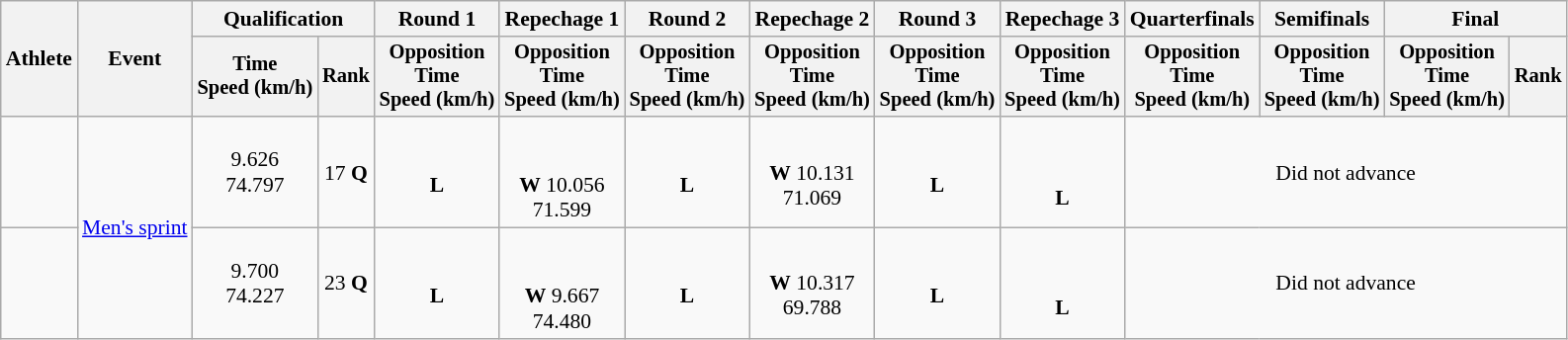<table class="wikitable" style="font-size:90%">
<tr>
<th rowspan=2>Athlete</th>
<th rowspan=2>Event</th>
<th colspan=2>Qualification</th>
<th>Round 1</th>
<th>Repechage 1</th>
<th>Round 2</th>
<th>Repechage 2</th>
<th>Round 3</th>
<th>Repechage 3</th>
<th>Quarterfinals</th>
<th>Semifinals</th>
<th colspan=2>Final</th>
</tr>
<tr style="font-size:95%">
<th>Time<br>Speed (km/h)</th>
<th>Rank</th>
<th>Opposition<br>Time<br>Speed (km/h)</th>
<th>Opposition<br>Time<br>Speed (km/h)</th>
<th>Opposition<br>Time<br>Speed (km/h)</th>
<th>Opposition<br>Time<br>Speed (km/h)</th>
<th>Opposition<br>Time<br>Speed (km/h)</th>
<th>Opposition<br>Time<br>Speed (km/h)</th>
<th>Opposition<br>Time<br>Speed (km/h)</th>
<th>Opposition<br>Time<br>Speed (km/h)</th>
<th>Opposition<br>Time<br>Speed (km/h)</th>
<th>Rank</th>
</tr>
<tr align=center>
<td align=left></td>
<td align=left rowspan=2><a href='#'>Men's sprint</a></td>
<td>9.626<br>74.797</td>
<td>17 <strong>Q</strong></td>
<td><br><strong>L</strong></td>
<td><br><br><strong>W</strong> 10.056<br>71.599</td>
<td><br><strong>L</strong></td>
<td><br><strong>W</strong> 10.131<br>71.069</td>
<td><br><strong>L</strong></td>
<td><br><br><strong>L</strong></td>
<td colspan=4>Did not advance</td>
</tr>
<tr align=center>
<td align=left></td>
<td>9.700<br>74.227</td>
<td>23 <strong>Q</strong></td>
<td><br><strong>L</strong></td>
<td><br><br><strong>W</strong> 9.667<br>74.480</td>
<td><br><strong>L</strong></td>
<td><br><strong>W</strong> 10.317<br>69.788</td>
<td><br><strong>L</strong></td>
<td><br><br><strong>L</strong></td>
<td colspan=4>Did not advance</td>
</tr>
</table>
